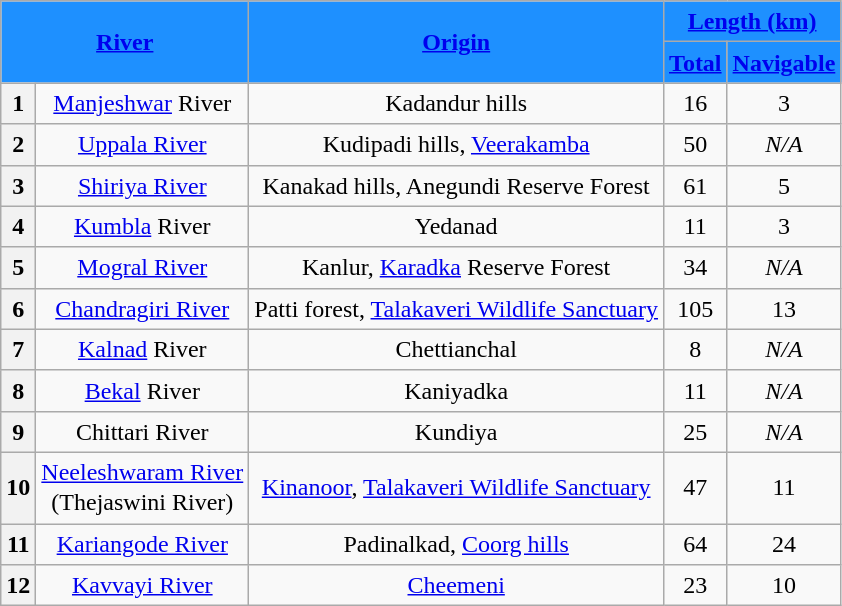<table class="wikitable sortable" style="line-height:20px;text-align:center;">
<tr>
<td rowspan="2" colspan="2" bgcolor="DodgerBlue"><a href='#'><span><strong>River</strong></span></a></td>
<td rowspan="2" bgcolor="DodgerBlue"><a href='#'><span><strong>Origin</strong></span></a></td>
<td colspan="2" bgcolor="DodgerBlue"><a href='#'><span><strong>Length (km)</strong></span></a></td>
</tr>
<tr>
<td bgcolor="DodgerBlue"><a href='#'><span><strong>Total</strong></span></a></td>
<td bgcolor="DodgerBlue"><a href='#'><span><strong>Navigable</strong></span></a></td>
</tr>
<tr>
<th>1</th>
<td><a href='#'>Manjeshwar</a> River</td>
<td>Kadandur hills</td>
<td>16</td>
<td>3</td>
</tr>
<tr>
<th>2</th>
<td><a href='#'>Uppala River</a></td>
<td>Kudipadi hills, <a href='#'>Veerakamba</a></td>
<td>50</td>
<td><em>N/A</em></td>
</tr>
<tr>
<th>3</th>
<td><a href='#'>Shiriya River</a></td>
<td>Kanakad hills, Anegundi Reserve Forest</td>
<td>61</td>
<td>5</td>
</tr>
<tr>
<th>4</th>
<td><a href='#'>Kumbla</a> River</td>
<td>Yedanad</td>
<td>11</td>
<td>3</td>
</tr>
<tr>
<th>5</th>
<td><a href='#'>Mogral River</a></td>
<td>Kanlur, <a href='#'>Karadka</a> Reserve Forest</td>
<td>34</td>
<td><em>N/A</em></td>
</tr>
<tr>
<th>6</th>
<td><a href='#'>Chandragiri River</a></td>
<td>Patti forest, <a href='#'>Talakaveri Wildlife Sanctuary</a></td>
<td>105</td>
<td>13</td>
</tr>
<tr>
<th>7</th>
<td><a href='#'>Kalnad</a> River</td>
<td>Chettianchal</td>
<td>8</td>
<td><em>N/A</em></td>
</tr>
<tr>
<th>8</th>
<td><a href='#'>Bekal</a> River</td>
<td>Kaniyadka</td>
<td>11</td>
<td><em>N/A</em></td>
</tr>
<tr>
<th>9</th>
<td>Chittari River</td>
<td>Kundiya</td>
<td>25</td>
<td><em>N/A</em></td>
</tr>
<tr>
<th>10</th>
<td><a href='#'>Neeleshwaram River</a><br>(Thejaswini River)</td>
<td><a href='#'>Kinanoor</a>, <a href='#'>Talakaveri Wildlife Sanctuary</a></td>
<td>47</td>
<td>11</td>
</tr>
<tr>
<th>11</th>
<td><a href='#'>Kariangode River</a></td>
<td>Padinalkad, <a href='#'>Coorg hills</a></td>
<td>64</td>
<td>24</td>
</tr>
<tr>
<th>12</th>
<td><a href='#'>Kavvayi River</a></td>
<td><a href='#'>Cheemeni</a></td>
<td>23</td>
<td>10</td>
</tr>
</table>
